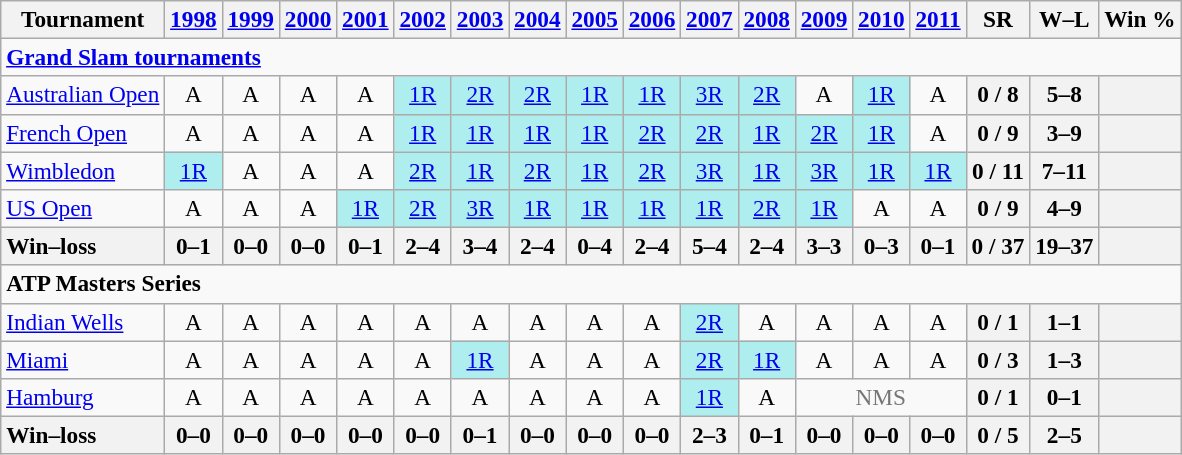<table class=wikitable style=text-align:center;font-size:97%>
<tr>
<th>Tournament</th>
<th><a href='#'>1998</a></th>
<th><a href='#'>1999</a></th>
<th><a href='#'>2000</a></th>
<th><a href='#'>2001</a></th>
<th><a href='#'>2002</a></th>
<th><a href='#'>2003</a></th>
<th><a href='#'>2004</a></th>
<th><a href='#'>2005</a></th>
<th><a href='#'>2006</a></th>
<th><a href='#'>2007</a></th>
<th><a href='#'>2008</a></th>
<th><a href='#'>2009</a></th>
<th><a href='#'>2010</a></th>
<th><a href='#'>2011</a></th>
<th>SR</th>
<th>W–L</th>
<th>Win %</th>
</tr>
<tr>
<td colspan=23 align=left><strong><a href='#'>Grand Slam tournaments</a></strong></td>
</tr>
<tr>
<td align=left><a href='#'>Australian Open</a></td>
<td>A</td>
<td>A</td>
<td>A</td>
<td>A</td>
<td bgcolor=afeeee><a href='#'>1R</a></td>
<td bgcolor=afeeee><a href='#'>2R</a></td>
<td bgcolor=afeeee><a href='#'>2R</a></td>
<td bgcolor=afeeee><a href='#'>1R</a></td>
<td bgcolor=afeeee><a href='#'>1R</a></td>
<td bgcolor=afeeee><a href='#'>3R</a></td>
<td bgcolor=afeeee><a href='#'>2R</a></td>
<td>A</td>
<td bgcolor=afeeee><a href='#'>1R</a></td>
<td>A</td>
<th>0 / 8</th>
<th>5–8</th>
<th></th>
</tr>
<tr>
<td align=left><a href='#'>French Open</a></td>
<td>A</td>
<td>A</td>
<td>A</td>
<td>A</td>
<td bgcolor=afeeee><a href='#'>1R</a></td>
<td bgcolor=afeeee><a href='#'>1R</a></td>
<td bgcolor=afeeee><a href='#'>1R</a></td>
<td bgcolor=afeeee><a href='#'>1R</a></td>
<td bgcolor=afeeee><a href='#'>2R</a></td>
<td bgcolor=afeeee><a href='#'>2R</a></td>
<td bgcolor=afeeee><a href='#'>1R</a></td>
<td bgcolor=afeeee><a href='#'>2R</a></td>
<td bgcolor=afeeee><a href='#'>1R</a></td>
<td>A</td>
<th>0 / 9</th>
<th>3–9</th>
<th></th>
</tr>
<tr>
<td align=left><a href='#'>Wimbledon</a></td>
<td bgcolor=afeeee><a href='#'>1R</a></td>
<td>A</td>
<td>A</td>
<td>A</td>
<td bgcolor=afeeee><a href='#'>2R</a></td>
<td bgcolor=afeeee><a href='#'>1R</a></td>
<td bgcolor=afeeee><a href='#'>2R</a></td>
<td bgcolor=afeeee><a href='#'>1R</a></td>
<td bgcolor=afeeee><a href='#'>2R</a></td>
<td bgcolor=afeeee><a href='#'>3R</a></td>
<td bgcolor=afeeee><a href='#'>1R</a></td>
<td bgcolor=afeeee><a href='#'>3R</a></td>
<td bgcolor=afeeee><a href='#'>1R</a></td>
<td bgcolor=afeeee><a href='#'>1R</a></td>
<th>0 / 11</th>
<th>7–11</th>
<th></th>
</tr>
<tr>
<td align=left><a href='#'>US Open</a></td>
<td>A</td>
<td>A</td>
<td>A</td>
<td bgcolor=afeeee><a href='#'>1R</a></td>
<td bgcolor=afeeee><a href='#'>2R</a></td>
<td bgcolor=afeeee><a href='#'>3R</a></td>
<td bgcolor=afeeee><a href='#'>1R</a></td>
<td bgcolor=afeeee><a href='#'>1R</a></td>
<td bgcolor=afeeee><a href='#'>1R</a></td>
<td bgcolor=afeeee><a href='#'>1R</a></td>
<td bgcolor=afeeee><a href='#'>2R</a></td>
<td bgcolor=afeeee><a href='#'>1R</a></td>
<td>A</td>
<td>A</td>
<th>0 / 9</th>
<th>4–9</th>
<th></th>
</tr>
<tr>
<th style=text-align:left>Win–loss</th>
<th>0–1</th>
<th>0–0</th>
<th>0–0</th>
<th>0–1</th>
<th>2–4</th>
<th>3–4</th>
<th>2–4</th>
<th>0–4</th>
<th>2–4</th>
<th>5–4</th>
<th>2–4</th>
<th>3–3</th>
<th>0–3</th>
<th>0–1</th>
<th>0 / 37</th>
<th>19–37</th>
<th></th>
</tr>
<tr>
<td colspan=23 align=left><strong>ATP Masters Series</strong></td>
</tr>
<tr>
<td align=left><a href='#'>Indian Wells</a></td>
<td>A</td>
<td>A</td>
<td>A</td>
<td>A</td>
<td>A</td>
<td>A</td>
<td>A</td>
<td>A</td>
<td>A</td>
<td bgcolor=afeeee><a href='#'>2R</a></td>
<td>A</td>
<td>A</td>
<td>A</td>
<td>A</td>
<th>0 / 1</th>
<th>1–1</th>
<th></th>
</tr>
<tr>
<td align=left><a href='#'>Miami</a></td>
<td>A</td>
<td>A</td>
<td>A</td>
<td>A</td>
<td>A</td>
<td bgcolor=afeeee><a href='#'>1R</a></td>
<td>A</td>
<td>A</td>
<td>A</td>
<td bgcolor=afeeee><a href='#'>2R</a></td>
<td bgcolor=afeeee><a href='#'>1R</a></td>
<td>A</td>
<td>A</td>
<td>A</td>
<th>0 / 3</th>
<th>1–3</th>
<th></th>
</tr>
<tr>
<td align=left><a href='#'>Hamburg</a></td>
<td>A</td>
<td>A</td>
<td>A</td>
<td>A</td>
<td>A</td>
<td>A</td>
<td>A</td>
<td>A</td>
<td>A</td>
<td bgcolor=afeeee><a href='#'>1R</a></td>
<td>A</td>
<td colspan=3 style=color:#767676>NMS</td>
<th>0 / 1</th>
<th>0–1</th>
<th></th>
</tr>
<tr>
<th style=text-align:left>Win–loss</th>
<th>0–0</th>
<th>0–0</th>
<th>0–0</th>
<th>0–0</th>
<th>0–0</th>
<th>0–1</th>
<th>0–0</th>
<th>0–0</th>
<th>0–0</th>
<th>2–3</th>
<th>0–1</th>
<th>0–0</th>
<th>0–0</th>
<th>0–0</th>
<th>0 / 5</th>
<th>2–5</th>
<th></th>
</tr>
</table>
